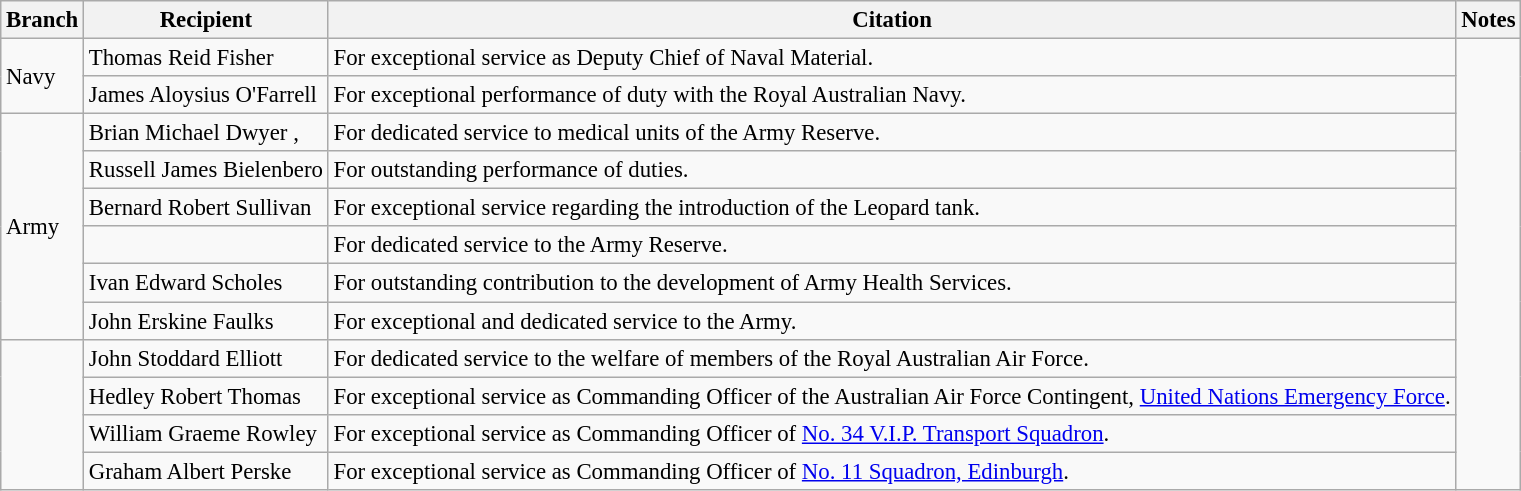<table class="wikitable" style="font-size:95%;">
<tr>
<th>Branch</th>
<th>Recipient</th>
<th>Citation</th>
<th>Notes</th>
</tr>
<tr>
<td rowspan=2>Navy</td>
<td> Thomas Reid Fisher </td>
<td>For exceptional service as Deputy Chief of Naval Material.</td>
<td rowspan=13></td>
</tr>
<tr>
<td> James Aloysius O'Farrell </td>
<td>For exceptional performance of duty with the Royal Australian Navy.</td>
</tr>
<tr>
<td rowspan=6>Army</td>
<td> Brian Michael Dwyer , </td>
<td>For dedicated service to medical units of the Army Reserve.</td>
</tr>
<tr>
<td> Russell James Bielenbero </td>
<td>For outstanding performance of duties.</td>
</tr>
<tr>
<td> Bernard Robert Sullivan </td>
<td>For exceptional service regarding the introduction of the Leopard tank.</td>
</tr>
<tr>
<td></td>
<td>For dedicated service to the Army Reserve.</td>
</tr>
<tr>
<td> Ivan Edward Scholes </td>
<td>For outstanding contribution to the development of Army Health Services.</td>
</tr>
<tr>
<td> John Erskine Faulks</td>
<td>For exceptional and dedicated service to the Army.</td>
</tr>
<tr>
<td rowspan=4></td>
<td> John Stoddard Elliott</td>
<td>For dedicated service to the welfare of members of the Royal Australian Air Force.</td>
</tr>
<tr>
<td> Hedley Robert Thomas</td>
<td>For exceptional service as Commanding Officer of the Australian Air Force Contingent, <a href='#'>United Nations Emergency Force</a>.</td>
</tr>
<tr>
<td> William Graeme Rowley</td>
<td>For exceptional service as Commanding Officer of <a href='#'>No. 34 V.I.P. Transport Squadron</a>.</td>
</tr>
<tr>
<td> Graham Albert Perske</td>
<td>For exceptional service as Commanding Officer of <a href='#'>No. 11 Squadron, Edinburgh</a>.</td>
</tr>
</table>
